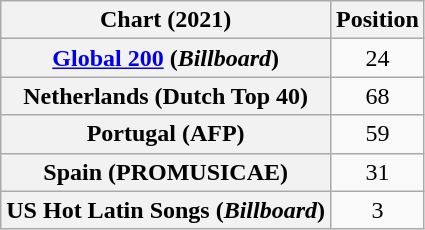<table class="wikitable sortable plainrowheaders" style="text-align:center">
<tr>
<th scope="col">Chart (2021)</th>
<th scope="col">Position</th>
</tr>
<tr>
<th scope="row"><a href='#'>Global 200</a> (<em>Billboard</em>)</th>
<td>24</td>
</tr>
<tr>
<th scope="row">Netherlands (Dutch Top 40)</th>
<td>68</td>
</tr>
<tr>
<th scope="row">Portugal (AFP)</th>
<td>59</td>
</tr>
<tr>
<th scope="row">Spain (PROMUSICAE)</th>
<td>31</td>
</tr>
<tr>
<th scope="row">US Hot Latin Songs (<em>Billboard</em>)</th>
<td>3</td>
</tr>
</table>
